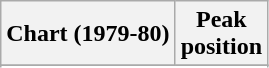<table class="wikitable sortable plainrowheaders">
<tr>
<th>Chart (1979-80)</th>
<th>Peak<br>position</th>
</tr>
<tr>
</tr>
<tr>
</tr>
<tr>
</tr>
</table>
